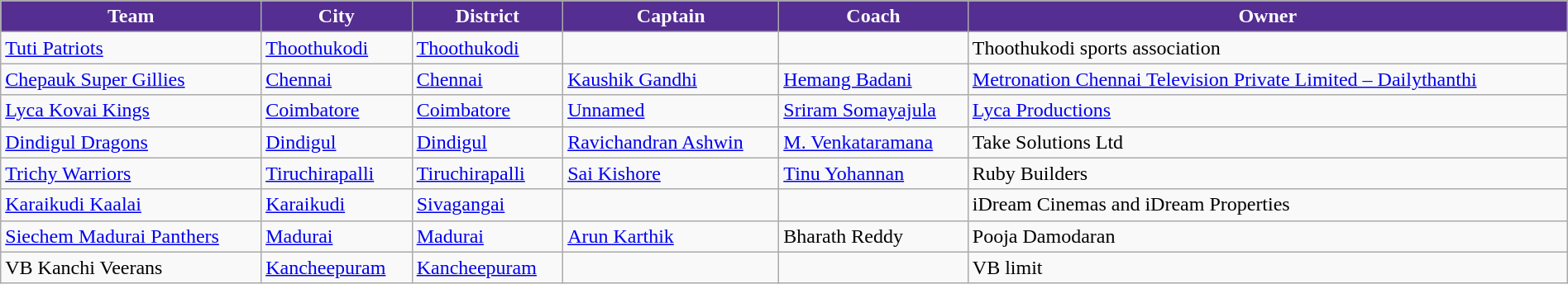<table class="wikitable sortable" style="width:100%;">
<tr>
<th style="background:#542e91;color:#ffffff">Team</th>
<th style="background:#542e91;color:#ffffff">City</th>
<th style="background:#542e91;color:#ffffff">District</th>
<th style="background:#542e91;color:#ffffff">Captain</th>
<th style="background:#542e91;color:#ffffff">Coach</th>
<th style="background:#542e91;color:#ffffff">Owner</th>
</tr>
<tr>
<td><a href='#'>Tuti Patriots</a></td>
<td><a href='#'>Thoothukodi</a></td>
<td><a href='#'>Thoothukodi</a></td>
<td></td>
<td></td>
<td>Thoothukodi sports association</td>
</tr>
<tr>
<td><a href='#'>Chepauk Super Gillies</a></td>
<td><a href='#'>Chennai</a></td>
<td><a href='#'>Chennai</a></td>
<td><a href='#'>Kaushik Gandhi</a></td>
<td><a href='#'>Hemang Badani</a></td>
<td><a href='#'>Metronation Chennai Television Private Limited – Dailythanthi</a></td>
</tr>
<tr>
<td><a href='#'>Lyca Kovai Kings</a></td>
<td><a href='#'>Coimbatore</a></td>
<td><a href='#'>Coimbatore</a></td>
<td><a href='#'>Unnamed</a></td>
<td><a href='#'>Sriram Somayajula</a></td>
<td><a href='#'>Lyca Productions</a></td>
</tr>
<tr>
<td><a href='#'>Dindigul Dragons</a></td>
<td><a href='#'>Dindigul</a></td>
<td><a href='#'>Dindigul</a></td>
<td><a href='#'>Ravichandran Ashwin</a></td>
<td><a href='#'>M. Venkataramana</a></td>
<td>Take Solutions Ltd</td>
</tr>
<tr>
<td><a href='#'>Trichy Warriors</a></td>
<td><a href='#'>Tiruchirapalli</a></td>
<td><a href='#'>Tiruchirapalli</a></td>
<td><a href='#'>Sai Kishore</a></td>
<td><a href='#'>Tinu Yohannan</a></td>
<td>Ruby Builders</td>
</tr>
<tr>
<td><a href='#'>Karaikudi Kaalai</a></td>
<td><a href='#'>Karaikudi</a></td>
<td><a href='#'>Sivagangai</a></td>
<td></td>
<td></td>
<td>iDream Cinemas and iDream Properties</td>
</tr>
<tr>
<td><a href='#'>Siechem Madurai Panthers</a></td>
<td><a href='#'>Madurai</a></td>
<td><a href='#'>Madurai</a></td>
<td><a href='#'>Arun Karthik</a></td>
<td>Bharath Reddy</td>
<td>Pooja Damodaran</td>
</tr>
<tr>
<td>VB Kanchi Veerans</td>
<td><a href='#'>Kancheepuram</a></td>
<td><a href='#'>Kancheepuram</a></td>
<td></td>
<td></td>
<td>VB limit</td>
</tr>
</table>
